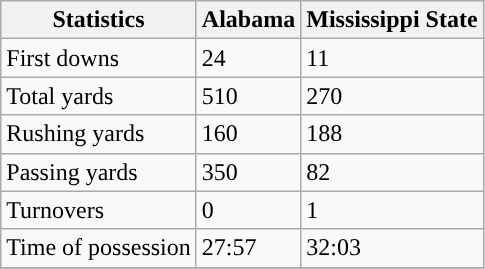<table class="wikitable" style="float: left;">
<tr>
<th>Statistics</th>
<th>Alabama</th>
<th>Mississippi State</th>
</tr>
<tr>
<td>First downs</td>
<td>24</td>
<td>11</td>
</tr>
<tr>
<td>Total yards</td>
<td>510</td>
<td>270</td>
</tr>
<tr>
<td>Rushing yards</td>
<td>160</td>
<td>188</td>
</tr>
<tr>
<td>Passing yards</td>
<td>350</td>
<td>82</td>
</tr>
<tr>
<td>Turnovers</td>
<td>0</td>
<td>1</td>
</tr>
<tr>
<td>Time of possession</td>
<td>27:57</td>
<td>32:03</td>
</tr>
<tr>
</tr>
</table>
